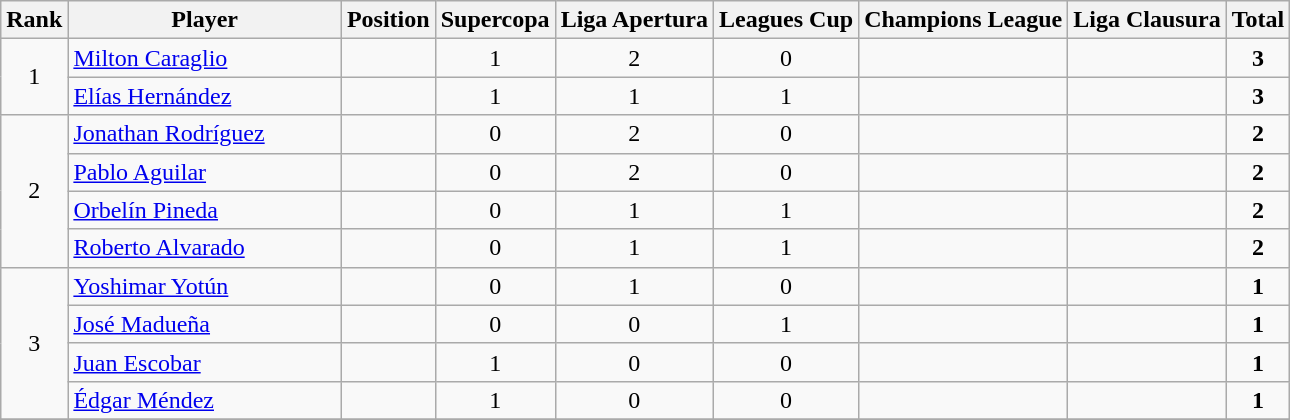<table class="wikitable">
<tr>
<th>Rank</th>
<th style="width:175px;">Player</th>
<th>Position</th>
<th>Supercopa</th>
<th>Liga Apertura</th>
<th>Leagues Cup</th>
<th>Champions League</th>
<th>Liga Clausura</th>
<th>Total</th>
</tr>
<tr>
<td rowspan="2" align=center>1</td>
<td> <a href='#'>Milton Caraglio</a></td>
<td align=center></td>
<td align=center>1</td>
<td align=center>2</td>
<td align=center>0</td>
<td align=center></td>
<td align=center></td>
<td align=center><strong>3</strong></td>
</tr>
<tr>
<td> <a href='#'>Elías Hernández</a></td>
<td align=center></td>
<td align=center>1</td>
<td align=center>1</td>
<td align=center>1</td>
<td align=center></td>
<td align=center></td>
<td align=center><strong>3</strong></td>
</tr>
<tr>
<td rowspan="4" align=center>2</td>
<td> <a href='#'>Jonathan Rodríguez</a></td>
<td align=center></td>
<td align=center>0</td>
<td align=center>2</td>
<td align=center>0</td>
<td align=center></td>
<td align=center></td>
<td align=center><strong>2</strong></td>
</tr>
<tr>
<td> <a href='#'>Pablo Aguilar</a></td>
<td align=center></td>
<td align=center>0</td>
<td align=center>2</td>
<td align=center>0</td>
<td align=center></td>
<td align=center></td>
<td align=center><strong>2</strong></td>
</tr>
<tr>
<td> <a href='#'>Orbelín Pineda</a></td>
<td align=center></td>
<td align=center>0</td>
<td align=center>1</td>
<td align=center>1</td>
<td align=center></td>
<td align=center></td>
<td align=center><strong>2</strong></td>
</tr>
<tr>
<td> <a href='#'>Roberto Alvarado</a></td>
<td align=center></td>
<td align=center>0</td>
<td align=center>1</td>
<td align=center>1</td>
<td align=center></td>
<td align=center></td>
<td align=center><strong>2</strong></td>
</tr>
<tr>
<td rowspan="4" align=center>3</td>
<td> <a href='#'>Yoshimar Yotún</a></td>
<td align=center></td>
<td align=center>0</td>
<td align=center>1</td>
<td align=center>0</td>
<td align=center></td>
<td align=center></td>
<td align=center><strong>1</strong></td>
</tr>
<tr>
<td> <a href='#'>José Madueña</a></td>
<td align=center></td>
<td align=center>0</td>
<td align=center>0</td>
<td align=center>1</td>
<td align=center></td>
<td align=center></td>
<td align=center><strong>1</strong></td>
</tr>
<tr>
<td> <a href='#'>Juan Escobar</a></td>
<td align=center></td>
<td align=center>1</td>
<td align=center>0</td>
<td align=center>0</td>
<td align=center></td>
<td align=center></td>
<td align=center><strong>1</strong></td>
</tr>
<tr>
<td> <a href='#'>Édgar Méndez</a></td>
<td align=center></td>
<td align=center>1</td>
<td align=center>0</td>
<td align=center>0</td>
<td align=center></td>
<td align=center></td>
<td align=center><strong>1</strong></td>
</tr>
<tr>
</tr>
</table>
